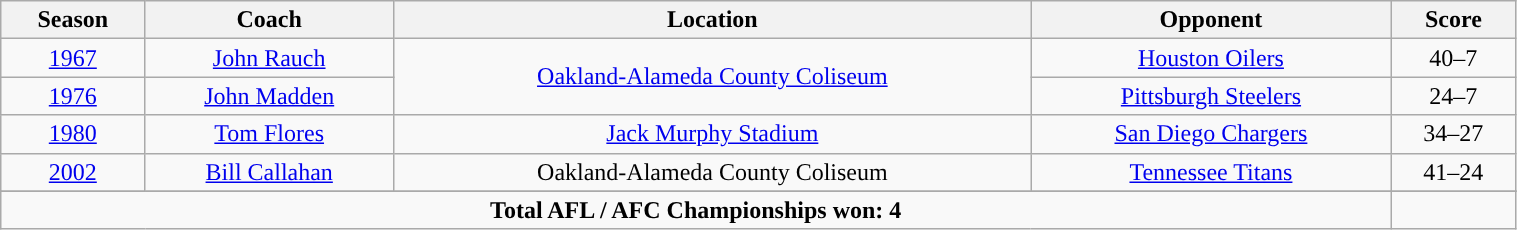<table class="wikitable" style="width:80%;text-align:center">
<tr>
<th>Season</th>
<th>Coach</th>
<th>Location</th>
<th>Opponent</th>
<th>Score</th>
</tr>
<tr>
<td><a href='#'>1967</a></td>
<td><a href='#'>John Rauch</a></td>
<td rowspan="2"><a href='#'>Oakland-Alameda County Coliseum</a></td>
<td><a href='#'>Houston Oilers</a></td>
<td>40–7</td>
</tr>
<tr>
<td><a href='#'>1976</a></td>
<td><a href='#'>John Madden</a></td>
<td><a href='#'>Pittsburgh Steelers</a></td>
<td>24–7</td>
</tr>
<tr>
<td><a href='#'>1980</a></td>
<td><a href='#'>Tom Flores</a></td>
<td><a href='#'>Jack Murphy Stadium</a></td>
<td><a href='#'>San Diego Chargers</a></td>
<td>34–27</td>
</tr>
<tr>
<td><a href='#'>2002</a></td>
<td><a href='#'>Bill Callahan</a></td>
<td>Oakland-Alameda County Coliseum</td>
<td><a href='#'>Tennessee Titans</a></td>
<td>41–24</td>
</tr>
<tr>
</tr>
<tr>
<td colspan="4"><strong>Total AFL / AFC Championships won: 4</strong></td>
<td></td>
</tr>
</table>
